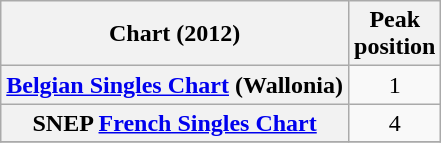<table class="wikitable sortable plainrowheaders" border="1">
<tr>
<th scope="col">Chart (2012)</th>
<th scope="col">Peak<br>position</th>
</tr>
<tr>
<th scope="row"><a href='#'>Belgian Singles Chart</a> (Wallonia)</th>
<td align="center">1</td>
</tr>
<tr>
<th scope="row">SNEP <a href='#'>French Singles Chart</a></th>
<td align="center">4</td>
</tr>
<tr>
</tr>
</table>
